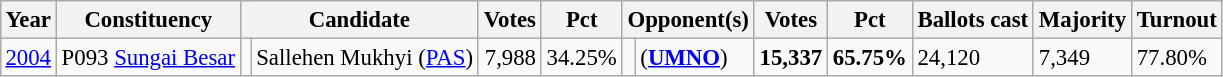<table class="wikitable" style="margin:0.5em ; font-size:95%">
<tr>
<th>Year</th>
<th>Constituency</th>
<th colspan=2>Candidate</th>
<th>Votes</th>
<th>Pct</th>
<th colspan=2>Opponent(s)</th>
<th>Votes</th>
<th>Pct</th>
<th>Ballots cast</th>
<th>Majority</th>
<th>Turnout</th>
</tr>
<tr>
<td><a href='#'>2004</a></td>
<td>P093 <a href='#'>Sungai Besar</a></td>
<td></td>
<td>Sallehen Mukhyi (<a href='#'>PAS</a>)</td>
<td align="right">7,988</td>
<td>34.25%</td>
<td></td>
<td> (<a href='#'><strong>UMNO</strong></a>)</td>
<td align="right"><strong>15,337</strong></td>
<td><strong>65.75%</strong></td>
<td>24,120</td>
<td>7,349</td>
<td>77.80%</td>
</tr>
</table>
